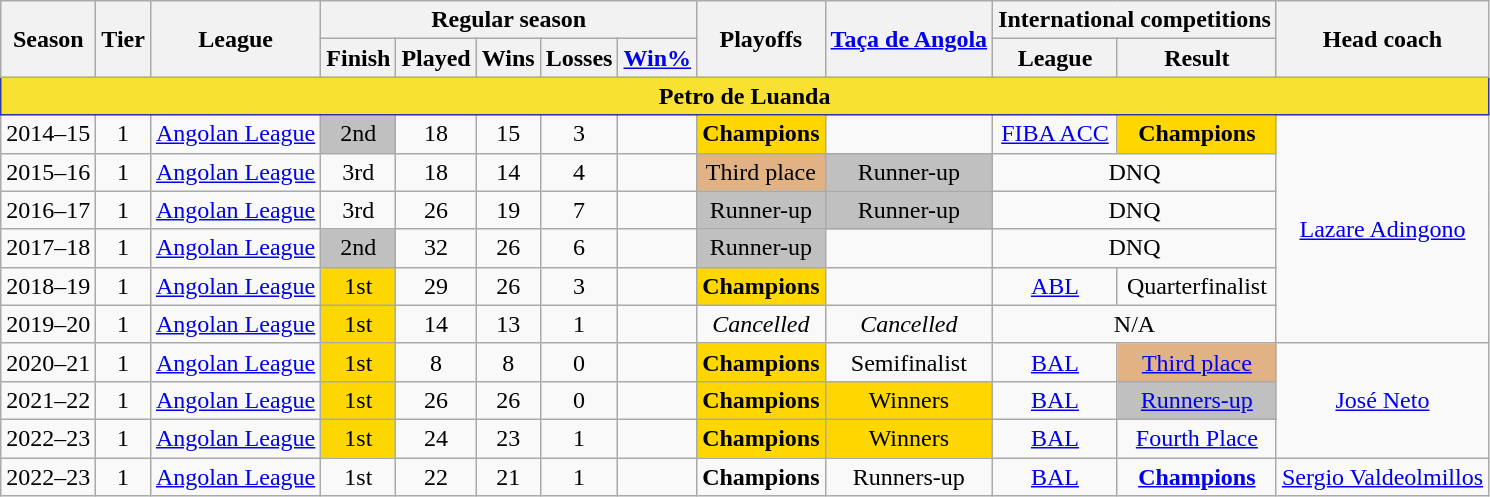<table class="wikitable plainrowheaders" style="text-align:center; font-size:100%" summary="Season (sortable), Team, Conference, Conference finish (sortable), Division, Division finish (sortable), Wins (sortable), Losses (sortable), Win% (sortable), GB (sortable), Playoffs, Awards and Head coach">
<tr>
<th scope="col" rowspan=2>Season</th>
<th scope="col" rowspan=2>Tier</th>
<th scope="col" rowspan=2>League</th>
<th scope="col" colspan=5>Regular season</th>
<th scope="col" rowspan=2>Playoffs</th>
<th scope="col" rowspan=2><a href='#'>Taça de Angola</a></th>
<th scope="col" colspan=2>International competitions</th>
<th scope="col" rowspan=2>Head coach</th>
</tr>
<tr>
<th scope="col">Finish</th>
<th scope="col">Played</th>
<th scope="col">Wins</th>
<th scope="col">Losses</th>
<th scope="col"><a href='#'>Win%</a></th>
<th scope="col">League</th>
<th scope="col">Result</th>
</tr>
<tr class="sortbottom">
<td colspan="14" class=unsortable align=center style="border:1.5px solid #2f369f; background-color:#f9e131"><span><strong>Petro de Luanda</strong></span></td>
</tr>
<tr>
<td>2014–15</td>
<td>1</td>
<td><a href='#'>Angolan League</a></td>
<td bgcolor=silver>2nd</td>
<td>18</td>
<td>15</td>
<td>3</td>
<td></td>
<td bgcolor=gold><strong>Champions</strong></td>
<td></td>
<td><a href='#'>FIBA ACC</a></td>
<td bgcolor=gold><strong>Champions</strong></td>
<td rowspan=6><a href='#'>Lazare Adingono</a></td>
</tr>
<tr>
<td>2015–16</td>
<td>1</td>
<td><a href='#'>Angolan League</a></td>
<td>3rd</td>
<td>18</td>
<td>14</td>
<td>4</td>
<td></td>
<td bgcolor=#e1b384>Third place</td>
<td bgcolor=silver>Runner-up</td>
<td colspan=2>DNQ</td>
</tr>
<tr>
<td>2016–17</td>
<td>1</td>
<td><a href='#'>Angolan League</a></td>
<td>3rd</td>
<td>26</td>
<td>19</td>
<td>7</td>
<td></td>
<td bgcolor=silver>Runner-up</td>
<td bgcolor=silver>Runner-up</td>
<td colspan=2>DNQ</td>
</tr>
<tr>
<td>2017–18</td>
<td>1</td>
<td><a href='#'>Angolan League</a></td>
<td bgcolor=silver>2nd</td>
<td>32</td>
<td>26</td>
<td>6</td>
<td></td>
<td bgcolor=silver>Runner-up</td>
<td></td>
<td colspan=2>DNQ</td>
</tr>
<tr>
<td>2018–19</td>
<td>1</td>
<td><a href='#'>Angolan League</a></td>
<td bgcolor=gold>1st</td>
<td>29</td>
<td>26</td>
<td>3</td>
<td></td>
<td bgcolor=gold><strong>Champions</strong></td>
<td></td>
<td><a href='#'>ABL</a></td>
<td>Quarterfinalist</td>
</tr>
<tr>
<td>2019–20</td>
<td>1</td>
<td><a href='#'>Angolan League</a></td>
<td bgcolor=gold>1st</td>
<td>14</td>
<td>13</td>
<td>1</td>
<td></td>
<td><em>Cancelled</em></td>
<td><em>Cancelled</em></td>
<td colspan=2>N/A</td>
</tr>
<tr>
<td>2020–21</td>
<td>1</td>
<td><a href='#'>Angolan League</a></td>
<td bgcolor=gold>1st</td>
<td>8</td>
<td>8</td>
<td>0</td>
<td></td>
<td bgcolor=gold><strong>Champions</strong></td>
<td>Semifinalist</td>
<td><a href='#'>BAL</a></td>
<td bgcolor=#e1b384><a href='#'>Third place</a></td>
<td rowspan="3"><a href='#'>José Neto</a></td>
</tr>
<tr>
<td>2021–22</td>
<td>1</td>
<td><a href='#'>Angolan League</a></td>
<td bgcolor=gold>1st</td>
<td>26</td>
<td>26</td>
<td>0</td>
<td></td>
<td bgcolor=gold><strong>Champions</strong></td>
<td bgcolor=gold>Winners</td>
<td><a href='#'>BAL</a></td>
<td bgcolor=silver><a href='#'>Runners-up</a></td>
</tr>
<tr>
<td>2022–23</td>
<td>1</td>
<td><a href='#'>Angolan League</a></td>
<td bgcolor=gold>1st</td>
<td>24</td>
<td>23</td>
<td>1</td>
<td></td>
<td bgcolor=gold><strong>Champions</strong></td>
<td bgcolor=gold>Winners</td>
<td><a href='#'>BAL</a></td>
<td><a href='#'>Fourth Place</a></td>
</tr>
<tr>
<td>2022–23</td>
<td>1</td>
<td><a href='#'>Angolan League</a></td>
<td>1st</td>
<td>22</td>
<td>21</td>
<td>1</td>
<td></td>
<td><strong>Champions</strong></td>
<td>Runners-up</td>
<td><a href='#'>BAL</a></td>
<td><a href='#'><strong>Champions</strong></a></td>
<td><a href='#'>Sergio Valdeolmillos</a></td>
</tr>
</table>
